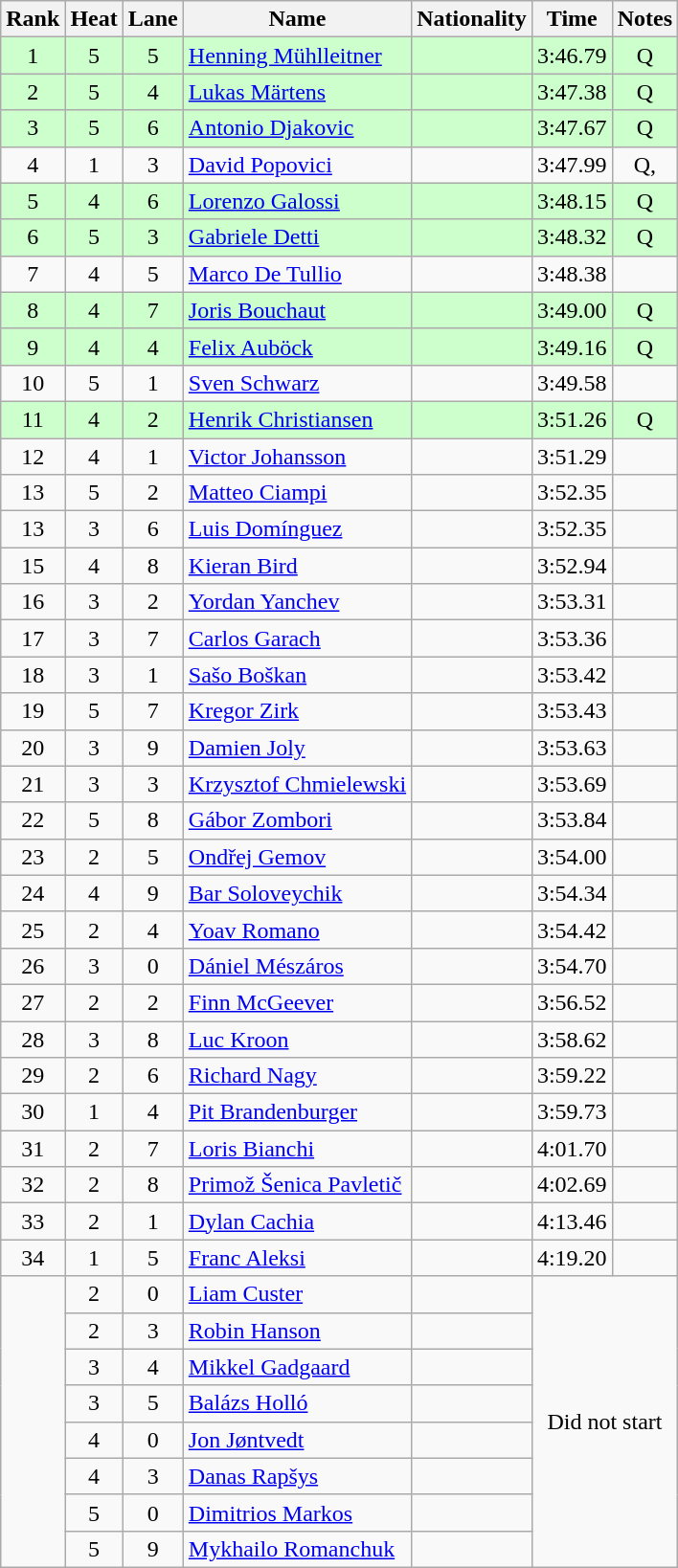<table class="wikitable sortable" style="text-align:center">
<tr>
<th>Rank</th>
<th>Heat</th>
<th>Lane</th>
<th>Name</th>
<th>Nationality</th>
<th>Time</th>
<th>Notes</th>
</tr>
<tr bgcolor=ccffcc>
<td>1</td>
<td>5</td>
<td>5</td>
<td align=left><a href='#'>Henning Mühlleitner</a></td>
<td align=left></td>
<td>3:46.79</td>
<td>Q</td>
</tr>
<tr bgcolor=ccffcc>
<td>2</td>
<td>5</td>
<td>4</td>
<td align=left><a href='#'>Lukas Märtens</a></td>
<td align=left></td>
<td>3:47.38</td>
<td>Q</td>
</tr>
<tr bgcolor=ccffcc>
<td>3</td>
<td>5</td>
<td>6</td>
<td align=left><a href='#'>Antonio Djakovic</a></td>
<td align=left></td>
<td>3:47.67</td>
<td>Q</td>
</tr>
<tr>
<td>4</td>
<td>1</td>
<td>3</td>
<td align=left><a href='#'>David Popovici</a></td>
<td align=left></td>
<td>3:47.99</td>
<td>Q, </td>
</tr>
<tr bgcolor=ccffcc>
<td>5</td>
<td>4</td>
<td>6</td>
<td align=left><a href='#'>Lorenzo Galossi</a></td>
<td align=left></td>
<td>3:48.15</td>
<td>Q</td>
</tr>
<tr bgcolor=ccffcc>
<td>6</td>
<td>5</td>
<td>3</td>
<td align=left><a href='#'>Gabriele Detti</a></td>
<td align=left></td>
<td>3:48.32</td>
<td>Q</td>
</tr>
<tr>
<td>7</td>
<td>4</td>
<td>5</td>
<td align=left><a href='#'>Marco De Tullio</a></td>
<td align=left></td>
<td>3:48.38</td>
<td></td>
</tr>
<tr bgcolor=ccffcc>
<td>8</td>
<td>4</td>
<td>7</td>
<td align=left><a href='#'>Joris Bouchaut</a></td>
<td align=left></td>
<td>3:49.00</td>
<td>Q</td>
</tr>
<tr bgcolor=ccffcc>
<td>9</td>
<td>4</td>
<td>4</td>
<td align=left><a href='#'>Felix Auböck</a></td>
<td align=left></td>
<td>3:49.16</td>
<td>Q</td>
</tr>
<tr>
<td>10</td>
<td>5</td>
<td>1</td>
<td align=left><a href='#'>Sven Schwarz</a></td>
<td align=left></td>
<td>3:49.58</td>
<td></td>
</tr>
<tr bgcolor=ccffcc>
<td>11</td>
<td>4</td>
<td>2</td>
<td align=left><a href='#'>Henrik Christiansen</a></td>
<td align=left></td>
<td>3:51.26</td>
<td>Q</td>
</tr>
<tr>
<td>12</td>
<td>4</td>
<td>1</td>
<td align=left><a href='#'>Victor Johansson</a></td>
<td align=left></td>
<td>3:51.29</td>
<td></td>
</tr>
<tr>
<td>13</td>
<td>5</td>
<td>2</td>
<td align=left><a href='#'>Matteo Ciampi</a></td>
<td align=left></td>
<td>3:52.35</td>
<td></td>
</tr>
<tr>
<td>13</td>
<td>3</td>
<td>6</td>
<td align=left><a href='#'>Luis Domínguez</a></td>
<td align=left></td>
<td>3:52.35</td>
<td></td>
</tr>
<tr>
<td>15</td>
<td>4</td>
<td>8</td>
<td align=left><a href='#'>Kieran Bird</a></td>
<td align=left></td>
<td>3:52.94</td>
<td></td>
</tr>
<tr>
<td>16</td>
<td>3</td>
<td>2</td>
<td align=left><a href='#'>Yordan Yanchev</a></td>
<td align=left></td>
<td>3:53.31</td>
<td></td>
</tr>
<tr>
<td>17</td>
<td>3</td>
<td>7</td>
<td align=left><a href='#'>Carlos Garach</a></td>
<td align=left></td>
<td>3:53.36</td>
<td></td>
</tr>
<tr>
<td>18</td>
<td>3</td>
<td>1</td>
<td align=left><a href='#'>Sašo Boškan</a></td>
<td align=left></td>
<td>3:53.42</td>
<td></td>
</tr>
<tr>
<td>19</td>
<td>5</td>
<td>7</td>
<td align=left><a href='#'>Kregor Zirk</a></td>
<td align=left></td>
<td>3:53.43</td>
<td></td>
</tr>
<tr>
<td>20</td>
<td>3</td>
<td>9</td>
<td align=left><a href='#'>Damien Joly</a></td>
<td align=left></td>
<td>3:53.63</td>
<td></td>
</tr>
<tr>
<td>21</td>
<td>3</td>
<td>3</td>
<td align=left><a href='#'>Krzysztof Chmielewski</a></td>
<td align=left></td>
<td>3:53.69</td>
<td></td>
</tr>
<tr>
<td>22</td>
<td>5</td>
<td>8</td>
<td align=left><a href='#'>Gábor Zombori</a></td>
<td align=left></td>
<td>3:53.84</td>
<td></td>
</tr>
<tr>
<td>23</td>
<td>2</td>
<td>5</td>
<td align=left><a href='#'>Ondřej Gemov</a></td>
<td align=left></td>
<td>3:54.00</td>
<td></td>
</tr>
<tr>
<td>24</td>
<td>4</td>
<td>9</td>
<td align=left><a href='#'>Bar Soloveychik</a></td>
<td align=left></td>
<td>3:54.34</td>
<td></td>
</tr>
<tr>
<td>25</td>
<td>2</td>
<td>4</td>
<td align=left><a href='#'>Yoav Romano</a></td>
<td align=left></td>
<td>3:54.42</td>
<td></td>
</tr>
<tr>
<td>26</td>
<td>3</td>
<td>0</td>
<td align=left><a href='#'>Dániel Mészáros</a></td>
<td align=left></td>
<td>3:54.70</td>
<td></td>
</tr>
<tr>
<td>27</td>
<td>2</td>
<td>2</td>
<td align=left><a href='#'>Finn McGeever</a></td>
<td align=left></td>
<td>3:56.52</td>
<td></td>
</tr>
<tr>
<td>28</td>
<td>3</td>
<td>8</td>
<td align=left><a href='#'>Luc Kroon</a></td>
<td align=left></td>
<td>3:58.62</td>
<td></td>
</tr>
<tr>
<td>29</td>
<td>2</td>
<td>6</td>
<td align=left><a href='#'>Richard Nagy</a></td>
<td align=left></td>
<td>3:59.22</td>
<td></td>
</tr>
<tr>
<td>30</td>
<td>1</td>
<td>4</td>
<td align=left><a href='#'>Pit Brandenburger</a></td>
<td align=left></td>
<td>3:59.73</td>
<td></td>
</tr>
<tr>
<td>31</td>
<td>2</td>
<td>7</td>
<td align=left><a href='#'>Loris Bianchi</a></td>
<td align=left></td>
<td>4:01.70</td>
<td></td>
</tr>
<tr>
<td>32</td>
<td>2</td>
<td>8</td>
<td align=left><a href='#'>Primož Šenica Pavletič</a></td>
<td align=left></td>
<td>4:02.69</td>
<td></td>
</tr>
<tr>
<td>33</td>
<td>2</td>
<td>1</td>
<td align=left><a href='#'>Dylan Cachia</a></td>
<td align=left></td>
<td>4:13.46</td>
<td></td>
</tr>
<tr>
<td>34</td>
<td>1</td>
<td>5</td>
<td align=left><a href='#'>Franc Aleksi</a></td>
<td align=left></td>
<td>4:19.20</td>
<td></td>
</tr>
<tr>
<td rowspan=8></td>
<td>2</td>
<td>0</td>
<td align=left><a href='#'>Liam Custer</a></td>
<td align=left></td>
<td colspan=2 rowspan=8>Did not start</td>
</tr>
<tr>
<td>2</td>
<td>3</td>
<td align=left><a href='#'>Robin Hanson</a></td>
<td align=left></td>
</tr>
<tr>
<td>3</td>
<td>4</td>
<td align=left><a href='#'>Mikkel Gadgaard</a></td>
<td align=left></td>
</tr>
<tr>
<td>3</td>
<td>5</td>
<td align=left><a href='#'>Balázs Holló</a></td>
<td align=left></td>
</tr>
<tr>
<td>4</td>
<td>0</td>
<td align=left><a href='#'>Jon Jøntvedt</a></td>
<td align=left></td>
</tr>
<tr>
<td>4</td>
<td>3</td>
<td align=left><a href='#'>Danas Rapšys</a></td>
<td align=left></td>
</tr>
<tr>
<td>5</td>
<td>0</td>
<td align=left><a href='#'>Dimitrios Markos</a></td>
<td align=left></td>
</tr>
<tr>
<td>5</td>
<td>9</td>
<td align=left><a href='#'>Mykhailo Romanchuk</a></td>
<td align=left></td>
</tr>
</table>
